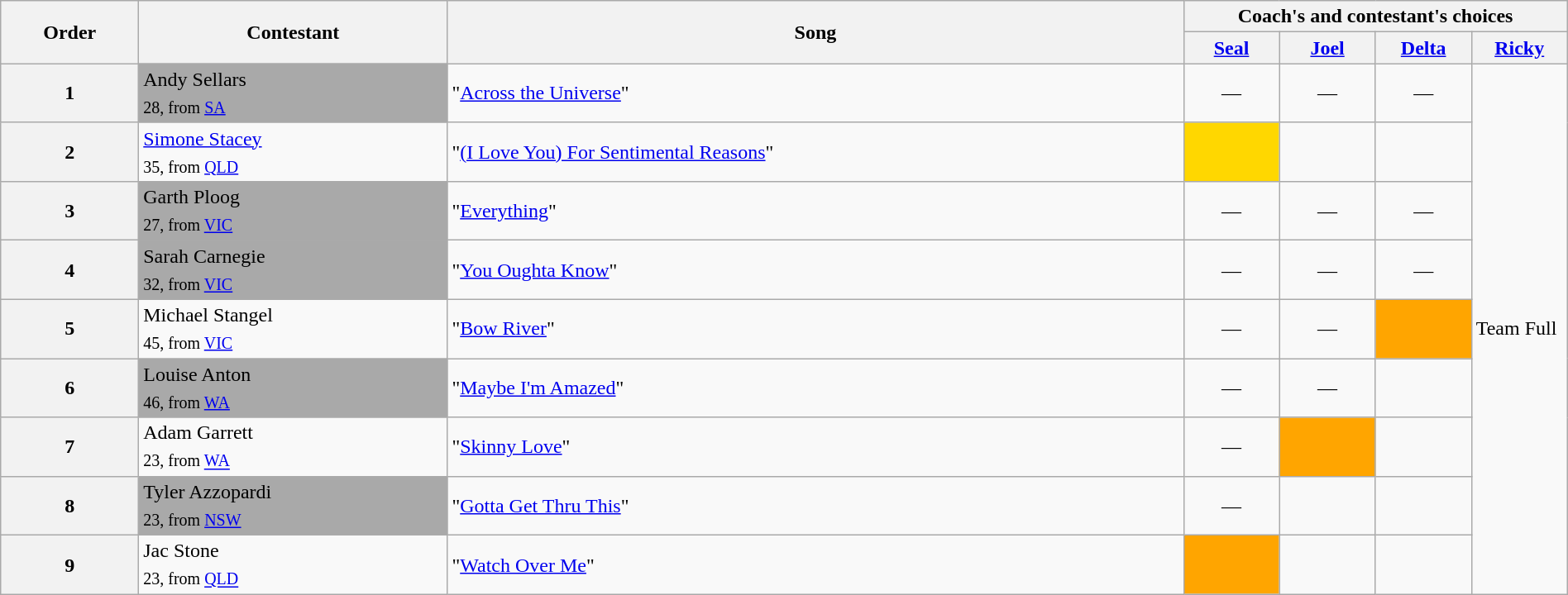<table class="wikitable" style="width:100%;">
<tr>
<th rowspan=2>Order</th>
<th rowspan=2>Contestant</th>
<th rowspan=2>Song</th>
<th colspan=4>Coach's and contestant's choices</th>
</tr>
<tr>
<th width="70"><a href='#'>Seal</a></th>
<th width="70"><a href='#'>Joel</a></th>
<th width="70"><a href='#'>Delta</a></th>
<th width="70"><a href='#'>Ricky</a></th>
</tr>
<tr>
<th>1</th>
<td style="background:darkgrey;">Andy Sellars<br><sub>28, from <a href='#'>SA</a></sub></td>
<td>"<a href='#'>Across the Universe</a>"</td>
<td align="center">—</td>
<td align="center">—</td>
<td align="center">—</td>
<td rowspan="9">Team Full</td>
</tr>
<tr>
<th>2</th>
<td><a href='#'>Simone Stacey</a><br><sub>35, from <a href='#'>QLD</a></sub></td>
<td>"<a href='#'>(I Love You) For Sentimental Reasons</a>"</td>
<td style="background:gold;text-align:center;"></td>
<td style="text-align:center;"></td>
<td style="text-align:center;"></td>
</tr>
<tr>
<th>3</th>
<td style="background:darkgrey;">Garth Ploog<br><sub>27, from <a href='#'>VIC</a></sub></td>
<td>"<a href='#'>Everything</a>"</td>
<td align="center">—</td>
<td align="center">—</td>
<td align="center">—</td>
</tr>
<tr>
<th>4</th>
<td style="background:darkgrey;">Sarah Carnegie<br><sub>32, from <a href='#'>VIC</a></sub></td>
<td>"<a href='#'>You Oughta Know</a>"</td>
<td align="center">—</td>
<td align="center">—</td>
<td align="center">—</td>
</tr>
<tr>
<th>5</th>
<td>Michael Stangel<br><sub>45, from <a href='#'>VIC</a></sub></td>
<td>"<a href='#'>Bow River</a>"</td>
<td align="center">—</td>
<td align="center">—</td>
<td style="background:orange;text-align:center;"></td>
</tr>
<tr>
<th>6</th>
<td style="background:darkgrey;">Louise Anton<br><sub>46, from <a href='#'>WA</a></sub></td>
<td>"<a href='#'>Maybe I'm Amazed</a>"</td>
<td align="center">—</td>
<td align="center">—</td>
<td></td>
</tr>
<tr>
<th>7</th>
<td>Adam Garrett<br><sub>23, from <a href='#'>WA</a></sub></td>
<td>"<a href='#'>Skinny Love</a>"</td>
<td align="center">—</td>
<td style="background:orange;text-align:center;"></td>
<td></td>
</tr>
<tr>
<th>8</th>
<td style="background:darkgrey;">Tyler Azzopardi<br><sub>23, from <a href='#'>NSW</a></sub></td>
<td>"<a href='#'>Gotta Get Thru This</a>"</td>
<td align="center">—</td>
<td></td>
<td></td>
</tr>
<tr>
<th>9</th>
<td>Jac Stone<br><sub>23, from <a href='#'>QLD</a></sub></td>
<td>"<a href='#'>Watch Over Me</a>"</td>
<td style="background:orange;text-align:center;"></td>
<td></td>
<td></td>
</tr>
</table>
